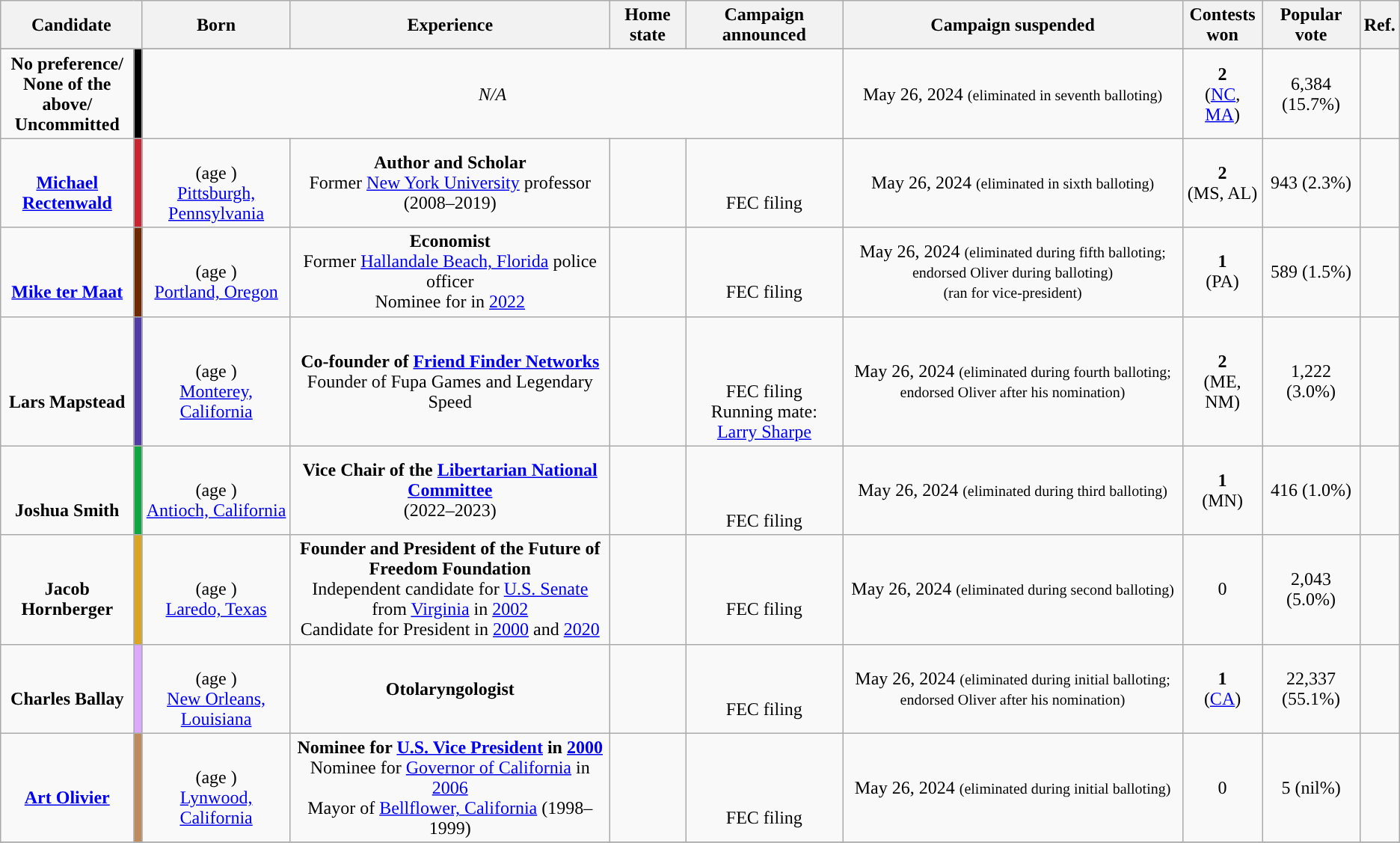<table class="wikitable sortable" style="text-align:center;">
<tr>
<th scope="col" colspan=2>Candidate</th>
<th scope="col">Born</th>
<th scope="col" class="unsortable">Experience</th>
<th scope="col">Home state</th>
<th scope="col">Campaign announced<br> </th>
<th scope="col">Campaign suspended<br> </th>
<th scope="col">Contests<br>won</th>
<th scope="col">Popular<br>vote</th>
<th scope="col">Ref.</th>
</tr>
<tr>
</tr>
<tr>
<td data-sort-value="No preference/ None of the above/ Uncommitted"><strong>No preference/<br> None of the above/<br> Uncommitted</strong></td>
<td style="background:#000000"></td>
<td colspan=4><em>N/A</em></td>
<td>May 26, 2024 <small>(eliminated in seventh balloting)</small></td>
<td><strong>2</strong><br>(<a href='#'>NC</a>, <a href='#'>MA</a>)</td>
<td>6,384 (15.7%)</td>
<td></td>
</tr>
<tr>
<td scope="row" data-sort-value="Michael, Rectenwald"><br><strong><a href='#'>Michael<br>Rectenwald</a></strong></td>
<td style="background:#C72532;"></td>
<td><br> (age )<br><a href='#'>Pittsburgh, Pennsylvania</a></td>
<td><strong>Author and Scholar</strong><br>Former <a href='#'>New York University</a> professor (2008–2019)</td>
<td></td>
<td><br><br>FEC filing</td>
<td>May 26, 2024 <small>(eliminated in sixth balloting)</small></td>
<td><strong>2</strong><br>(MS, AL)</td>
<td>943 (2.3%)</td>
<td></td>
</tr>
<tr>
<td scope="row" data-sort-value="ter Maat, Mike"><br><br><strong><a href='#'>Mike ter Maat</a></strong></td>
<td style="background:#6F2900;"></td>
<td><br> (age )<br><a href='#'>Portland, Oregon</a></td>
<td><strong>Economist</strong><br>Former <a href='#'>Hallandale Beach, Florida</a> police officer<br>Nominee for  in <a href='#'>2022</a></td>
<td></td>
<td><br><br>FEC filing</td>
<td>May 26, 2024 <small>(eliminated during fifth balloting; endorsed Oliver during balloting)<br>(ran for vice-president)</small></td>
<td><strong>1</strong><br>(PA)</td>
<td>589 (1.5%)</td>
<td></td>
</tr>
<tr>
<td scope="row" data-sort-value="Mapstead, Lars"><br><br><strong>Lars Mapstead</strong></td>
<td style="background:#533BA4;"></td>
<td><br> (age )<br><a href='#'>Monterey, California</a></td>
<td><strong>Co-founder of <a href='#'>Friend Finder Networks</a></strong><br>Founder of Fupa Games and Legendary Speed</td>
<td></td>
<td> <br><br><br>FEC filing<br>Running mate: <a href='#'>Larry Sharpe</a></td>
<td>May 26, 2024 <small>(eliminated during fourth balloting; endorsed Oliver after his nomination)</small></td>
<td><strong>2</strong> <br>(ME, NM)</td>
<td>1,222 (3.0%)</td>
<td></td>
</tr>
<tr>
<td scope="row" data-sort-value="Smith, Joshua"><br><br><strong>Joshua Smith</strong></td>
<td style="background:#10A742;"></td>
<td><br> (age )<br><a href='#'>Antioch, California</a></td>
<td><strong>Vice Chair of the <a href='#'>Libertarian National Committee</a></strong><br>(2022–2023)</td>
<td></td>
<td> <br><br><br>FEC filing</td>
<td>May 26, 2024 <small>(eliminated during third balloting)</small></td>
<td><strong>1</strong><br>(MN)</td>
<td>416 (1.0%)</td>
<td></td>
</tr>
<tr>
<td data-sort-value="Hornberger, Jacob"><br><strong>Jacob Hornberger</strong></td>
<td style="background:#DAA520;"></td>
<td><br> (age )<br><a href='#'>Laredo, Texas</a></td>
<td><strong>Founder and President of the Future of Freedom Foundation</strong><br>Independent candidate for <a href='#'>U.S. Senate</a> from <a href='#'>Virginia</a> in <a href='#'>2002</a><br>Candidate for President in <a href='#'>2000</a> and <a href='#'>2020</a></td>
<td></td>
<td><br><br>FEC filing</td>
<td>May 26, 2024 <small>(eliminated during second balloting)</small></td>
<td>0</td>
<td>2,043 (5.0%)</td>
<td></td>
</tr>
<tr>
<td data-sort-value="Ballay", Charles><br><strong>Charles Ballay</strong></td>
<td style="background:#DDA9FF;" "></td>
<td><br> (age )<br><a href='#'>New Orleans, Louisiana</a></td>
<td><strong>Otolaryngologist</strong></td>
<td></td>
<td><br><br>FEC filing</td>
<td>May 26, 2024 <small>(eliminated during initial balloting; endorsed Oliver after his nomination)</small></td>
<td><strong>1</strong><br>(<a href='#'>CA</a>)</td>
<td>22,337 (55.1%)</td>
<td></td>
</tr>
<tr>
<td scope="row" data-sort-value="Art, Olivier"><br><strong><a href='#'>Art Olivier</a></strong></td>
<td style="background:#BE8B5E;"></td>
<td><br> (age )<br><a href='#'>Lynwood, California</a></td>
<td><strong>Nominee for <a href='#'>U.S. Vice President</a> in <a href='#'>2000</a></strong><br>Nominee for <a href='#'>Governor of California</a> in <a href='#'>2006</a><br>Mayor of <a href='#'>Bellflower, California</a> (1998–1999)</td>
<td></td>
<td><br><br><br>FEC filing</td>
<td>May 26, 2024 <small>(eliminated during initial balloting)</small></td>
<td>0</td>
<td>5 (nil%)</td>
<td></td>
</tr>
<tr>
</tr>
</table>
